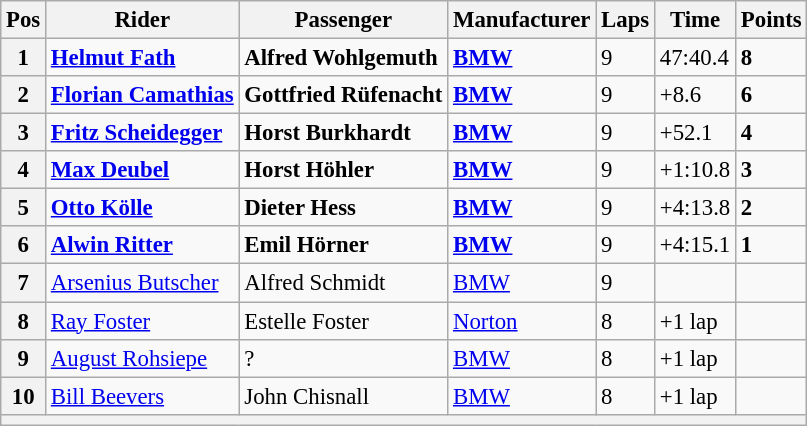<table class="wikitable" style="font-size: 95%;">
<tr>
<th>Pos</th>
<th>Rider</th>
<th>Passenger</th>
<th>Manufacturer</th>
<th>Laps</th>
<th>Time</th>
<th>Points</th>
</tr>
<tr>
<th>1</th>
<td> <strong><a href='#'>Helmut Fath</a></strong></td>
<td> <strong>Alfred Wohlgemuth</strong></td>
<td><strong><a href='#'>BMW</a></strong></td>
<td>9</td>
<td>47:40.4</td>
<td><strong>8</strong></td>
</tr>
<tr>
<th>2</th>
<td> <strong><a href='#'>Florian Camathias</a></strong></td>
<td> <strong>Gottfried Rüfenacht</strong></td>
<td><strong><a href='#'>BMW</a></strong></td>
<td>9</td>
<td>+8.6</td>
<td><strong>6</strong></td>
</tr>
<tr>
<th>3</th>
<td> <strong><a href='#'>Fritz Scheidegger</a></strong></td>
<td> <strong>Horst Burkhardt</strong></td>
<td><strong><a href='#'>BMW</a></strong></td>
<td>9</td>
<td>+52.1</td>
<td><strong>4</strong></td>
</tr>
<tr>
<th>4</th>
<td> <strong><a href='#'>Max Deubel</a></strong></td>
<td> <strong>Horst Höhler</strong></td>
<td><strong><a href='#'>BMW</a></strong></td>
<td>9</td>
<td>+1:10.8</td>
<td><strong>3</strong></td>
</tr>
<tr>
<th>5</th>
<td> <strong><a href='#'>Otto Kölle</a></strong></td>
<td> <strong>Dieter Hess</strong></td>
<td><strong><a href='#'>BMW</a></strong></td>
<td>9</td>
<td>+4:13.8</td>
<td><strong>2</strong></td>
</tr>
<tr>
<th>6</th>
<td> <strong><a href='#'>Alwin Ritter</a></strong></td>
<td> <strong>Emil Hörner</strong></td>
<td><strong><a href='#'>BMW</a></strong></td>
<td>9</td>
<td>+4:15.1</td>
<td><strong>1</strong></td>
</tr>
<tr>
<th>7</th>
<td> <a href='#'>Arsenius Butscher</a></td>
<td> Alfred Schmidt</td>
<td><a href='#'>BMW</a></td>
<td>9</td>
<td></td>
<td></td>
</tr>
<tr>
<th>8</th>
<td> <a href='#'>Ray Foster</a></td>
<td> Estelle Foster</td>
<td><a href='#'>Norton</a></td>
<td>8</td>
<td>+1 lap</td>
<td></td>
</tr>
<tr>
<th>9</th>
<td> <a href='#'>August Rohsiepe</a></td>
<td> ?</td>
<td><a href='#'>BMW</a></td>
<td>8</td>
<td>+1 lap</td>
<td></td>
</tr>
<tr>
<th>10</th>
<td> <a href='#'>Bill Beevers</a></td>
<td> John Chisnall</td>
<td><a href='#'>BMW</a></td>
<td>8</td>
<td>+1 lap</td>
<td></td>
</tr>
<tr>
<th colspan=7></th>
</tr>
</table>
